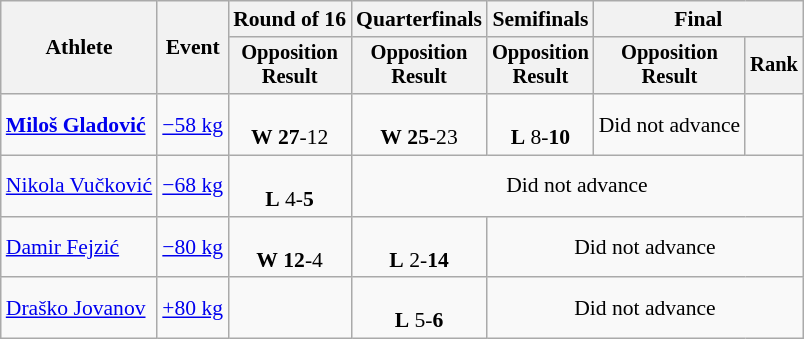<table class="wikitable" style="font-size:90%">
<tr>
<th rowspan="2">Athlete</th>
<th rowspan="2">Event</th>
<th>Round of 16</th>
<th>Quarterfinals</th>
<th>Semifinals</th>
<th colspan=2>Final</th>
</tr>
<tr style="font-size:95%">
<th>Opposition<br>Result</th>
<th>Opposition<br>Result</th>
<th>Opposition<br>Result</th>
<th>Opposition<br>Result</th>
<th>Rank</th>
</tr>
<tr align=center>
<td align=left><strong><a href='#'>Miloš Gladović</a></strong></td>
<td align=left><a href='#'>−58 kg</a></td>
<td><br><strong>W</strong> <strong>27</strong>-12</td>
<td><br><strong>W</strong> <strong>25</strong>-23</td>
<td><br><strong>L</strong> 8-<strong>10</strong></td>
<td>Did not advance</td>
<td></td>
</tr>
<tr align=center>
<td align=left><a href='#'>Nikola Vučković</a></td>
<td align=left><a href='#'>−68 kg</a></td>
<td><br><strong>L</strong> 4-<strong>5</strong></td>
<td colspan=4>Did not advance</td>
</tr>
<tr align=center>
<td align=left><a href='#'>Damir Fejzić</a></td>
<td align=left><a href='#'>−80 kg</a></td>
<td><br><strong>W</strong> <strong>12</strong>-4</td>
<td><br><strong>L</strong> 2-<strong>14</strong></td>
<td colspan=3>Did not advance</td>
</tr>
<tr align=center>
<td align=left><a href='#'>Draško Jovanov</a></td>
<td align=left><a href='#'>+80 kg</a></td>
<td></td>
<td><br><strong>L</strong> 5-<strong>6</strong></td>
<td colspan=3>Did not advance</td>
</tr>
</table>
